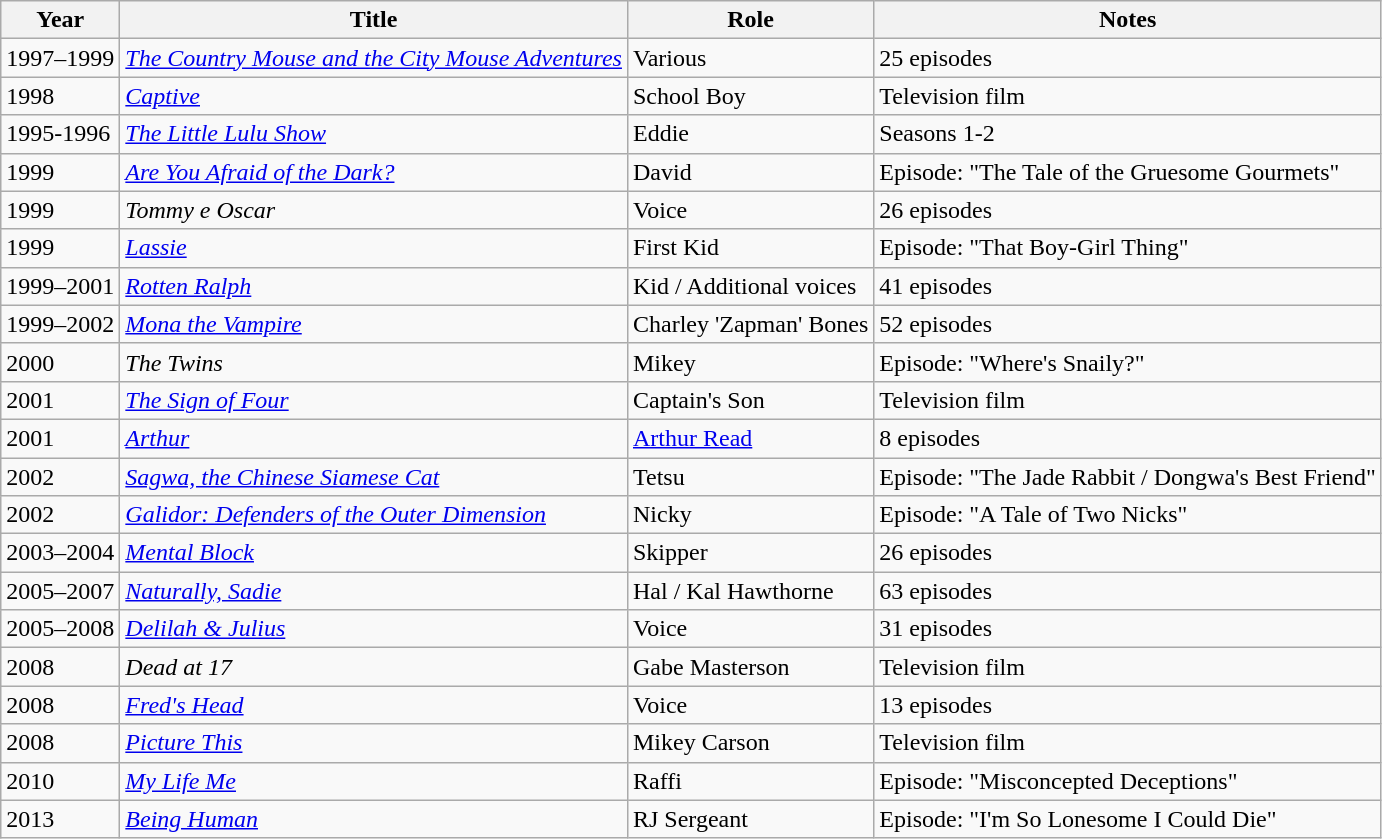<table class="wikitable sortable">
<tr>
<th>Year</th>
<th>Title</th>
<th>Role</th>
<th class="unsortable">Notes</th>
</tr>
<tr>
<td>1997–1999</td>
<td data-sort-value="Country Mouse and the City Mouse Adventures, The"><em><a href='#'>The Country Mouse and the City Mouse Adventures</a></em></td>
<td>Various</td>
<td>25 episodes</td>
</tr>
<tr>
<td>1998</td>
<td><a href='#'><em>Captive</em></a></td>
<td>School Boy</td>
<td>Television film</td>
</tr>
<tr>
<td>1995-1996</td>
<td data-sort-value="Little Lulu Show, The"><em><a href='#'>The Little Lulu Show</a></em></td>
<td>Eddie</td>
<td>Seasons 1-2</td>
</tr>
<tr>
<td>1999</td>
<td><em><a href='#'>Are You Afraid of the Dark?</a></em></td>
<td>David</td>
<td>Episode: "The Tale of the Gruesome Gourmets"</td>
</tr>
<tr>
<td>1999</td>
<td><em>Tommy e Oscar</em></td>
<td>Voice</td>
<td>26 episodes</td>
</tr>
<tr>
<td>1999</td>
<td><a href='#'><em>Lassie</em></a></td>
<td>First Kid</td>
<td>Episode: "That Boy-Girl Thing"</td>
</tr>
<tr>
<td>1999–2001</td>
<td><em><a href='#'>Rotten Ralph</a></em></td>
<td>Kid / Additional voices</td>
<td>41 episodes</td>
</tr>
<tr>
<td>1999–2002</td>
<td><em><a href='#'>Mona the Vampire</a></em></td>
<td>Charley 'Zapman' Bones</td>
<td>52 episodes</td>
</tr>
<tr>
<td>2000</td>
<td data-sort-value="Twins, The"><em>The Twins</em></td>
<td>Mikey</td>
<td>Episode: "Where's Snaily?"</td>
</tr>
<tr>
<td>2001</td>
<td data-sort-value="Sign of Four, The"><a href='#'><em>The Sign of Four</em></a></td>
<td>Captain's Son</td>
<td>Television film</td>
</tr>
<tr>
<td>2001</td>
<td><a href='#'><em>Arthur</em></a></td>
<td><a href='#'>Arthur Read</a></td>
<td>8 episodes</td>
</tr>
<tr>
<td>2002</td>
<td><em><a href='#'>Sagwa, the Chinese Siamese Cat</a></em></td>
<td>Tetsu</td>
<td>Episode: "The Jade Rabbit / Dongwa's Best Friend"</td>
</tr>
<tr>
<td>2002</td>
<td><em><a href='#'>Galidor: Defenders of the Outer Dimension</a></em></td>
<td>Nicky</td>
<td>Episode: "A Tale of Two Nicks"</td>
</tr>
<tr>
<td>2003–2004</td>
<td><em><a href='#'>Mental Block</a></em></td>
<td>Skipper</td>
<td>26 episodes</td>
</tr>
<tr>
<td>2005–2007</td>
<td><em><a href='#'>Naturally, Sadie</a></em></td>
<td>Hal / Kal Hawthorne</td>
<td>63 episodes</td>
</tr>
<tr>
<td>2005–2008</td>
<td><em><a href='#'>Delilah & Julius</a></em></td>
<td>Voice</td>
<td>31 episodes</td>
</tr>
<tr>
<td>2008</td>
<td><em>Dead at 17</em></td>
<td>Gabe Masterson</td>
<td>Television film</td>
</tr>
<tr>
<td>2008</td>
<td><em><a href='#'>Fred's Head</a></em></td>
<td>Voice</td>
<td>13 episodes</td>
</tr>
<tr>
<td>2008</td>
<td><a href='#'><em>Picture This</em></a></td>
<td>Mikey Carson</td>
<td>Television film</td>
</tr>
<tr>
<td>2010</td>
<td><em><a href='#'>My Life Me</a></em></td>
<td>Raffi</td>
<td>Episode: "Misconcepted Deceptions"</td>
</tr>
<tr>
<td>2013</td>
<td><a href='#'><em>Being Human</em></a></td>
<td>RJ Sergeant</td>
<td>Episode: "I'm So Lonesome I Could Die"</td>
</tr>
</table>
